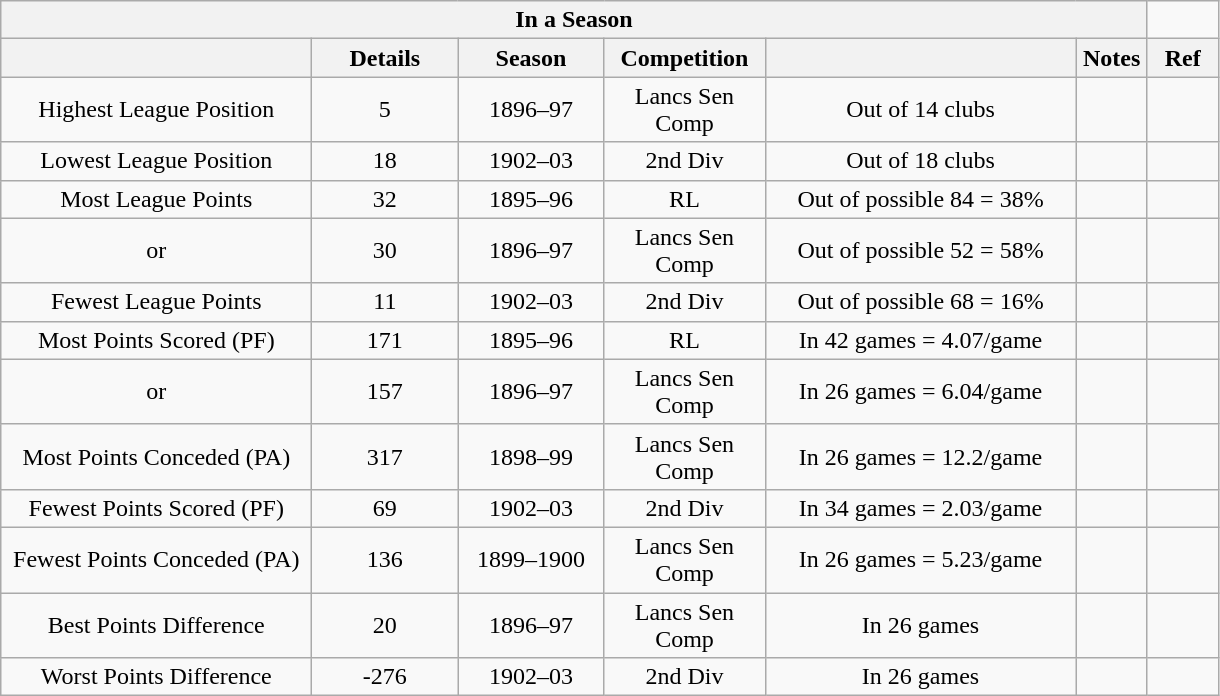<table class="wikitable" style="text-align:center;">
<tr>
<th colspan=6 abbr="Season">In a Season</th>
</tr>
<tr>
<th width=200 abbr="record"></th>
<th width=90 abbr="how much">Details</th>
<th width=90 abbr="Season">Season</th>
<th width=100 abbr="Competition">Competition</th>
<th width=200 abbr="Notes"></th>
<th width=40 abbr="Ref">Notes</th>
<th width=40 abbr="Ref">Ref</th>
</tr>
<tr>
<td>Highest League Position</td>
<td>5</td>
<td>1896–97</td>
<td>Lancs Sen Comp</td>
<td>Out of 14 clubs</td>
<td></td>
<td></td>
</tr>
<tr>
<td>Lowest League Position</td>
<td>18</td>
<td>1902–03</td>
<td>2nd Div</td>
<td>Out of 18 clubs</td>
<td></td>
<td></td>
</tr>
<tr>
<td>Most League Points</td>
<td>32</td>
<td>1895–96</td>
<td>RL</td>
<td>Out of possible 84 = 38%</td>
<td></td>
<td></td>
</tr>
<tr>
<td>or</td>
<td>30</td>
<td>1896–97</td>
<td>Lancs Sen Comp</td>
<td>Out of possible 52 = 58%</td>
<td></td>
<td></td>
</tr>
<tr>
<td>Fewest League Points</td>
<td>11</td>
<td>1902–03</td>
<td>2nd Div</td>
<td>Out of possible 68 = 16%</td>
<td></td>
<td></td>
</tr>
<tr>
<td>Most Points Scored (PF)</td>
<td>171</td>
<td>1895–96</td>
<td>RL</td>
<td>In 42 games = 4.07/game</td>
<td></td>
<td></td>
</tr>
<tr>
<td>or</td>
<td>157</td>
<td>1896–97</td>
<td>Lancs Sen Comp</td>
<td>In 26 games = 6.04/game</td>
<td></td>
<td></td>
</tr>
<tr>
<td>Most Points Conceded (PA)</td>
<td>317</td>
<td>1898–99</td>
<td>Lancs Sen Comp</td>
<td>In 26 games = 12.2/game</td>
<td></td>
<td></td>
</tr>
<tr>
<td>Fewest Points Scored (PF)</td>
<td>69</td>
<td>1902–03</td>
<td>2nd Div</td>
<td>In 34 games = 2.03/game</td>
<td></td>
<td></td>
</tr>
<tr>
<td>Fewest Points Conceded (PA)</td>
<td>136</td>
<td>1899–1900</td>
<td>Lancs Sen Comp</td>
<td>In 26 games = 5.23/game</td>
<td></td>
<td></td>
</tr>
<tr>
<td>Best Points Difference</td>
<td>20</td>
<td>1896–97</td>
<td>Lancs Sen Comp</td>
<td>In 26 games</td>
<td></td>
<td></td>
</tr>
<tr>
<td>Worst Points Difference</td>
<td>-276</td>
<td>1902–03</td>
<td>2nd Div</td>
<td>In 26 games</td>
<td></td>
<td></td>
</tr>
</table>
